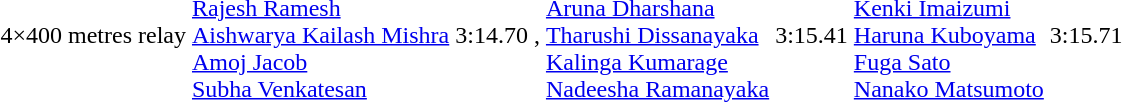<table>
<tr>
<td>4×400 metres relay<br></td>
<td><br><a href='#'>Rajesh Ramesh</a><br><a href='#'>Aishwarya Kailash Mishra</a><br><a href='#'>Amoj Jacob</a><br><a href='#'>Subha Venkatesan</a></td>
<td>3:14.70 <strong></strong>, <strong></strong></td>
<td><br><a href='#'>Aruna Dharshana</a><br><a href='#'>Tharushi Dissanayaka</a><br><a href='#'>Kalinga Kumarage</a><br><a href='#'>Nadeesha Ramanayaka</a></td>
<td>3:15.41 <strong></strong></td>
<td><br><a href='#'>Kenki Imaizumi</a><br><a href='#'>Haruna Kuboyama</a><br><a href='#'>Fuga Sato</a><br><a href='#'>Nanako Matsumoto</a></td>
<td>3:15.71</td>
</tr>
</table>
